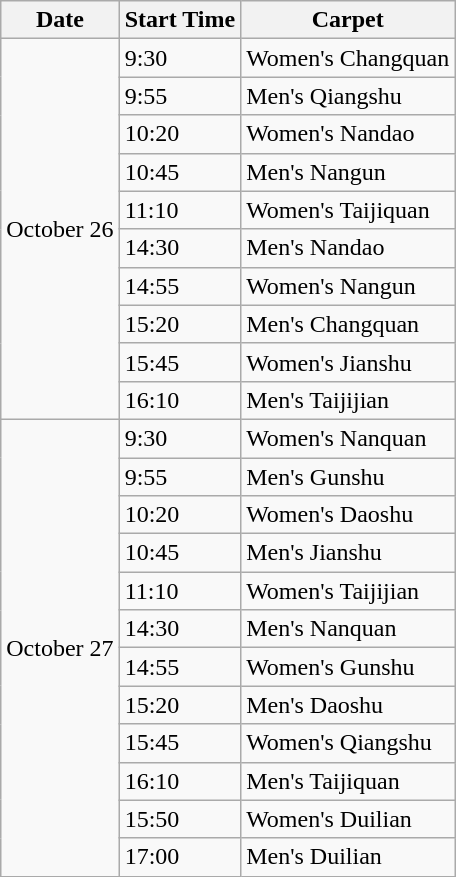<table class="wikitable">
<tr>
<th>Date</th>
<th>Start Time</th>
<th>Carpet</th>
</tr>
<tr>
<td rowspan="10">October 26</td>
<td>9:30</td>
<td>Women's Changquan</td>
</tr>
<tr>
<td>9:55</td>
<td>Men's Qiangshu</td>
</tr>
<tr>
<td>10:20</td>
<td>Women's Nandao</td>
</tr>
<tr>
<td>10:45</td>
<td>Men's Nangun</td>
</tr>
<tr>
<td>11:10</td>
<td>Women's Taijiquan</td>
</tr>
<tr>
<td>14:30</td>
<td>Men's Nandao</td>
</tr>
<tr>
<td>14:55</td>
<td>Women's Nangun</td>
</tr>
<tr>
<td>15:20</td>
<td>Men's Changquan</td>
</tr>
<tr>
<td>15:45</td>
<td>Women's Jianshu</td>
</tr>
<tr>
<td>16:10</td>
<td>Men's Taijijian</td>
</tr>
<tr>
<td rowspan="12">October 27</td>
<td>9:30</td>
<td>Women's Nanquan</td>
</tr>
<tr>
<td>9:55</td>
<td>Men's Gunshu</td>
</tr>
<tr>
<td>10:20</td>
<td>Women's Daoshu</td>
</tr>
<tr>
<td>10:45</td>
<td>Men's Jianshu</td>
</tr>
<tr>
<td>11:10</td>
<td>Women's Taijijian</td>
</tr>
<tr>
<td>14:30</td>
<td>Men's Nanquan</td>
</tr>
<tr>
<td>14:55</td>
<td>Women's Gunshu</td>
</tr>
<tr>
<td>15:20</td>
<td>Men's Daoshu</td>
</tr>
<tr>
<td>15:45</td>
<td>Women's Qiangshu</td>
</tr>
<tr>
<td>16:10</td>
<td>Men's Taijiquan</td>
</tr>
<tr>
<td>15:50</td>
<td>Women's Duilian</td>
</tr>
<tr>
<td>17:00</td>
<td>Men's Duilian</td>
</tr>
</table>
